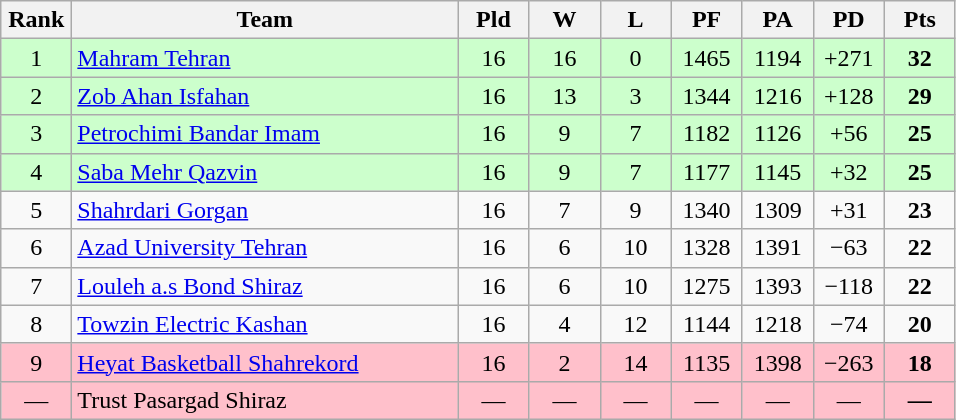<table class="wikitable" style="text-align:center;">
<tr>
<th width=40>Rank</th>
<th width=250>Team</th>
<th width=40>Pld</th>
<th width=40>W</th>
<th width=40>L</th>
<th width=40>PF</th>
<th width=40>PA</th>
<th width=40>PD</th>
<th width=40>Pts</th>
</tr>
<tr bgcolor=ccffcc>
<td>1</td>
<td align="left"><a href='#'>Mahram Tehran</a></td>
<td>16</td>
<td>16</td>
<td>0</td>
<td>1465</td>
<td>1194</td>
<td>+271</td>
<td><strong>32</strong></td>
</tr>
<tr bgcolor=ccffcc>
<td>2</td>
<td align="left"><a href='#'>Zob Ahan Isfahan</a></td>
<td>16</td>
<td>13</td>
<td>3</td>
<td>1344</td>
<td>1216</td>
<td>+128</td>
<td><strong>29</strong></td>
</tr>
<tr bgcolor=ccffcc>
<td>3</td>
<td align="left"><a href='#'>Petrochimi Bandar Imam</a></td>
<td>16</td>
<td>9</td>
<td>7</td>
<td>1182</td>
<td>1126</td>
<td>+56</td>
<td><strong>25</strong></td>
</tr>
<tr bgcolor=ccffcc>
<td>4</td>
<td align="left"><a href='#'>Saba Mehr Qazvin</a></td>
<td>16</td>
<td>9</td>
<td>7</td>
<td>1177</td>
<td>1145</td>
<td>+32</td>
<td><strong>25</strong></td>
</tr>
<tr>
<td>5</td>
<td align="left"><a href='#'>Shahrdari Gorgan</a></td>
<td>16</td>
<td>7</td>
<td>9</td>
<td>1340</td>
<td>1309</td>
<td>+31</td>
<td><strong>23</strong></td>
</tr>
<tr>
<td>6</td>
<td align="left"><a href='#'>Azad University Tehran</a></td>
<td>16</td>
<td>6</td>
<td>10</td>
<td>1328</td>
<td>1391</td>
<td>−63</td>
<td><strong>22</strong></td>
</tr>
<tr>
<td>7</td>
<td align="left"><a href='#'>Louleh a.s Bond Shiraz</a></td>
<td>16</td>
<td>6</td>
<td>10</td>
<td>1275</td>
<td>1393</td>
<td>−118</td>
<td><strong>22</strong></td>
</tr>
<tr>
<td>8</td>
<td align="left"><a href='#'>Towzin Electric Kashan</a></td>
<td>16</td>
<td>4</td>
<td>12</td>
<td>1144</td>
<td>1218</td>
<td>−74</td>
<td><strong>20</strong></td>
</tr>
<tr bgcolor=pink>
<td>9</td>
<td align="left"><a href='#'>Heyat Basketball Shahrekord</a></td>
<td>16</td>
<td>2</td>
<td>14</td>
<td>1135</td>
<td>1398</td>
<td>−263</td>
<td><strong>18</strong></td>
</tr>
<tr bgcolor=pink>
<td>—</td>
<td align="left">Trust Pasargad Shiraz</td>
<td>—</td>
<td>—</td>
<td>—</td>
<td>—</td>
<td>—</td>
<td>—</td>
<td><strong>—</strong></td>
</tr>
</table>
